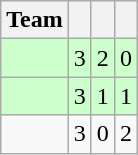<table class=wikitable style="text-align:center">
<tr>
<th>Team</th>
<th></th>
<th></th>
<th></th>
</tr>
<tr bgcolor=ccffcc>
<td style="text-align:left"></td>
<td>3</td>
<td>2</td>
<td>0</td>
</tr>
<tr bgcolor=ccffcc>
<td style="text-align:left"></td>
<td>3</td>
<td>1</td>
<td>1</td>
</tr>
<tr>
<td style="text-align:left"></td>
<td>3</td>
<td>0</td>
<td>2</td>
</tr>
</table>
